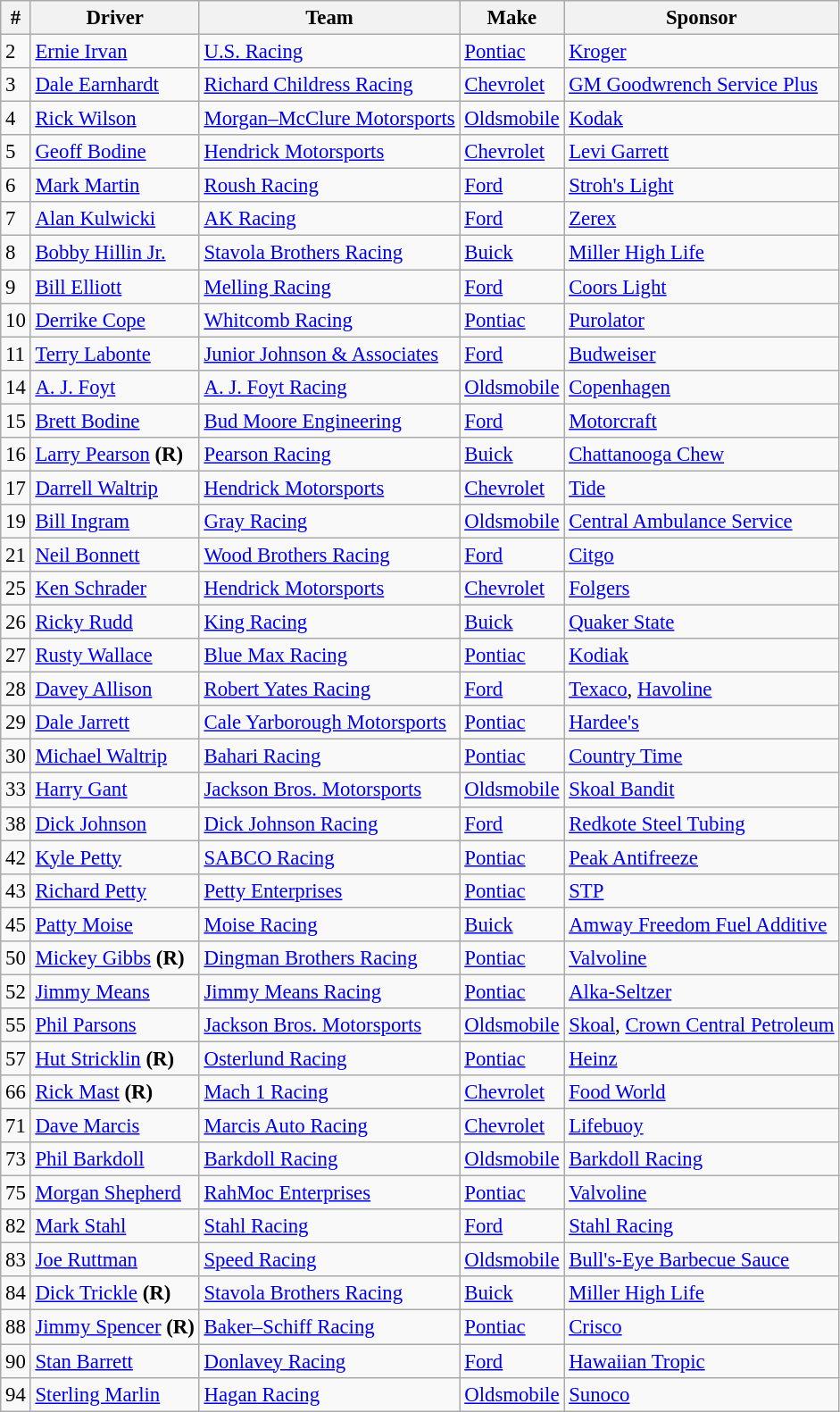<table class="wikitable" style="font-size:95%">
<tr>
<th>#</th>
<th>Driver</th>
<th>Team</th>
<th>Make</th>
<th>Sponsor</th>
</tr>
<tr>
<td>2</td>
<td><a href='#'>Ernie Irvan</a></td>
<td><a href='#'>U.S. Racing</a></td>
<td><a href='#'>Pontiac</a></td>
<td><a href='#'>Kroger</a></td>
</tr>
<tr>
<td>3</td>
<td><a href='#'>Dale Earnhardt</a></td>
<td><a href='#'>Richard Childress Racing</a></td>
<td><a href='#'>Chevrolet</a></td>
<td><a href='#'>GM Goodwrench Service Plus</a></td>
</tr>
<tr>
<td>4</td>
<td><a href='#'>Rick Wilson</a></td>
<td><a href='#'>Morgan–McClure Motorsports</a></td>
<td><a href='#'>Oldsmobile</a></td>
<td><a href='#'>Kodak</a></td>
</tr>
<tr>
<td>5</td>
<td><a href='#'>Geoff Bodine</a></td>
<td><a href='#'>Hendrick Motorsports</a></td>
<td><a href='#'>Chevrolet</a></td>
<td><a href='#'>Levi Garrett</a></td>
</tr>
<tr>
<td>6</td>
<td><a href='#'>Mark Martin</a></td>
<td><a href='#'>Roush Racing</a></td>
<td><a href='#'>Ford</a></td>
<td><a href='#'>Stroh's Light</a></td>
</tr>
<tr>
<td>7</td>
<td><a href='#'>Alan Kulwicki</a></td>
<td><a href='#'>AK Racing</a></td>
<td><a href='#'>Ford</a></td>
<td><a href='#'>Zerex</a></td>
</tr>
<tr>
<td>8</td>
<td><a href='#'>Bobby Hillin Jr.</a></td>
<td><a href='#'>Stavola Brothers Racing</a></td>
<td><a href='#'>Buick</a></td>
<td><a href='#'>Miller High Life</a></td>
</tr>
<tr>
<td>9</td>
<td><a href='#'>Bill Elliott</a></td>
<td><a href='#'>Melling Racing</a></td>
<td><a href='#'>Ford</a></td>
<td><a href='#'>Coors Light</a></td>
</tr>
<tr>
<td>10</td>
<td><a href='#'>Derrike Cope</a></td>
<td><a href='#'>Whitcomb Racing</a></td>
<td><a href='#'>Pontiac</a></td>
<td><a href='#'>Purolator</a></td>
</tr>
<tr>
<td>11</td>
<td><a href='#'>Terry Labonte</a></td>
<td><a href='#'>Junior Johnson & Associates</a></td>
<td><a href='#'>Ford</a></td>
<td><a href='#'>Budweiser</a></td>
</tr>
<tr>
<td>14</td>
<td><a href='#'>A. J. Foyt</a></td>
<td><a href='#'>A. J. Foyt Racing</a></td>
<td><a href='#'>Oldsmobile</a></td>
<td><a href='#'>Copenhagen</a></td>
</tr>
<tr>
<td>15</td>
<td><a href='#'>Brett Bodine</a></td>
<td><a href='#'>Bud Moore Engineering</a></td>
<td><a href='#'>Ford</a></td>
<td><a href='#'>Motorcraft</a></td>
</tr>
<tr>
<td>16</td>
<td><a href='#'>Larry Pearson</a> <strong>(R)</strong></td>
<td><a href='#'>Pearson Racing</a></td>
<td><a href='#'>Buick</a></td>
<td><a href='#'>Chattanooga Chew</a></td>
</tr>
<tr>
<td>17</td>
<td><a href='#'>Darrell Waltrip</a></td>
<td><a href='#'>Hendrick Motorsports</a></td>
<td><a href='#'>Chevrolet</a></td>
<td><a href='#'>Tide</a></td>
</tr>
<tr>
<td>19</td>
<td><a href='#'>Bill Ingram</a></td>
<td><a href='#'>Gray Racing</a></td>
<td><a href='#'>Oldsmobile</a></td>
<td><a href='#'>Central Ambulance Service</a></td>
</tr>
<tr>
<td>21</td>
<td><a href='#'>Neil Bonnett</a></td>
<td><a href='#'>Wood Brothers Racing</a></td>
<td><a href='#'>Ford</a></td>
<td><a href='#'>Citgo</a></td>
</tr>
<tr>
<td>25</td>
<td><a href='#'>Ken Schrader</a></td>
<td><a href='#'>Hendrick Motorsports</a></td>
<td><a href='#'>Chevrolet</a></td>
<td><a href='#'>Folgers</a></td>
</tr>
<tr>
<td>26</td>
<td><a href='#'>Ricky Rudd</a></td>
<td><a href='#'>King Racing</a></td>
<td><a href='#'>Buick</a></td>
<td><a href='#'>Quaker State</a></td>
</tr>
<tr>
<td>27</td>
<td><a href='#'>Rusty Wallace</a></td>
<td><a href='#'>Blue Max Racing</a></td>
<td><a href='#'>Pontiac</a></td>
<td><a href='#'>Kodiak</a></td>
</tr>
<tr>
<td>28</td>
<td><a href='#'>Davey Allison</a></td>
<td><a href='#'>Robert Yates Racing</a></td>
<td><a href='#'>Ford</a></td>
<td><a href='#'>Texaco</a>, <a href='#'>Havoline</a></td>
</tr>
<tr>
<td>29</td>
<td><a href='#'>Dale Jarrett</a></td>
<td><a href='#'>Cale Yarborough Motorsports</a></td>
<td><a href='#'>Pontiac</a></td>
<td><a href='#'>Hardee's</a></td>
</tr>
<tr>
<td>30</td>
<td><a href='#'>Michael Waltrip</a></td>
<td><a href='#'>Bahari Racing</a></td>
<td><a href='#'>Pontiac</a></td>
<td><a href='#'>Country Time</a></td>
</tr>
<tr>
<td>33</td>
<td><a href='#'>Harry Gant</a></td>
<td><a href='#'>Jackson Bros. Motorsports</a></td>
<td><a href='#'>Oldsmobile</a></td>
<td><a href='#'>Skoal Bandit</a></td>
</tr>
<tr>
<td>38</td>
<td><a href='#'>Dick Johnson</a></td>
<td><a href='#'>Dick Johnson Racing</a></td>
<td><a href='#'>Ford</a></td>
<td><a href='#'>Redkote Steel Tubing</a></td>
</tr>
<tr>
<td>42</td>
<td><a href='#'>Kyle Petty</a></td>
<td><a href='#'>SABCO Racing</a></td>
<td><a href='#'>Pontiac</a></td>
<td><a href='#'>Peak Antifreeze</a></td>
</tr>
<tr>
<td>43</td>
<td><a href='#'>Richard Petty</a></td>
<td><a href='#'>Petty Enterprises</a></td>
<td><a href='#'>Pontiac</a></td>
<td><a href='#'>STP</a></td>
</tr>
<tr>
<td>45</td>
<td><a href='#'>Patty Moise</a></td>
<td><a href='#'>Moise Racing</a></td>
<td><a href='#'>Buick</a></td>
<td><a href='#'>Amway Freedom Fuel Additive</a></td>
</tr>
<tr>
<td>50</td>
<td><a href='#'>Mickey Gibbs</a> <strong>(R)</strong></td>
<td><a href='#'>Dingman Brothers Racing</a></td>
<td><a href='#'>Pontiac</a></td>
<td><a href='#'>Valvoline</a></td>
</tr>
<tr>
<td>52</td>
<td><a href='#'>Jimmy Means</a></td>
<td><a href='#'>Jimmy Means Racing</a></td>
<td><a href='#'>Pontiac</a></td>
<td><a href='#'>Alka-Seltzer</a></td>
</tr>
<tr>
<td>55</td>
<td><a href='#'>Phil Parsons</a></td>
<td><a href='#'>Jackson Bros. Motorsports</a></td>
<td><a href='#'>Oldsmobile</a></td>
<td><a href='#'>Skoal</a>, <a href='#'>Crown Central Petroleum</a></td>
</tr>
<tr>
<td>57</td>
<td><a href='#'>Hut Stricklin</a> <strong>(R)</strong></td>
<td><a href='#'>Osterlund Racing</a></td>
<td><a href='#'>Pontiac</a></td>
<td><a href='#'>Heinz</a></td>
</tr>
<tr>
<td>66</td>
<td><a href='#'>Rick Mast</a> <strong>(R)</strong></td>
<td><a href='#'>Mach 1 Racing</a></td>
<td><a href='#'>Chevrolet</a></td>
<td><a href='#'>Food World</a></td>
</tr>
<tr>
<td>71</td>
<td><a href='#'>Dave Marcis</a></td>
<td><a href='#'>Marcis Auto Racing</a></td>
<td><a href='#'>Chevrolet</a></td>
<td><a href='#'>Lifebuoy</a></td>
</tr>
<tr>
<td>73</td>
<td><a href='#'>Phil Barkdoll</a></td>
<td><a href='#'>Barkdoll Racing</a></td>
<td><a href='#'>Oldsmobile</a></td>
<td><a href='#'>Barkdoll Racing</a></td>
</tr>
<tr>
<td>75</td>
<td><a href='#'>Morgan Shepherd</a></td>
<td><a href='#'>RahMoc Enterprises</a></td>
<td><a href='#'>Pontiac</a></td>
<td><a href='#'>Valvoline</a></td>
</tr>
<tr>
<td>82</td>
<td><a href='#'>Mark Stahl</a></td>
<td><a href='#'>Stahl Racing</a></td>
<td><a href='#'>Ford</a></td>
<td><a href='#'>Stahl Racing</a></td>
</tr>
<tr>
<td>83</td>
<td><a href='#'>Joe Ruttman</a></td>
<td><a href='#'>Speed Racing</a></td>
<td><a href='#'>Oldsmobile</a></td>
<td><a href='#'>Bull's-Eye Barbecue Sauce</a></td>
</tr>
<tr>
<td>84</td>
<td><a href='#'>Dick Trickle</a> <strong>(R)</strong></td>
<td><a href='#'>Stavola Brothers Racing</a></td>
<td><a href='#'>Buick</a></td>
<td><a href='#'>Miller High Life</a></td>
</tr>
<tr>
<td>88</td>
<td><a href='#'>Jimmy Spencer</a> <strong>(R)</strong></td>
<td><a href='#'>Baker–Schiff Racing</a></td>
<td><a href='#'>Pontiac</a></td>
<td><a href='#'>Crisco</a></td>
</tr>
<tr>
<td>90</td>
<td><a href='#'>Stan Barrett</a></td>
<td><a href='#'>Donlavey Racing</a></td>
<td><a href='#'>Ford</a></td>
<td><a href='#'>Hawaiian Tropic</a></td>
</tr>
<tr>
<td>94</td>
<td><a href='#'>Sterling Marlin</a></td>
<td><a href='#'>Hagan Racing</a></td>
<td><a href='#'>Oldsmobile</a></td>
<td><a href='#'>Sunoco</a></td>
</tr>
</table>
